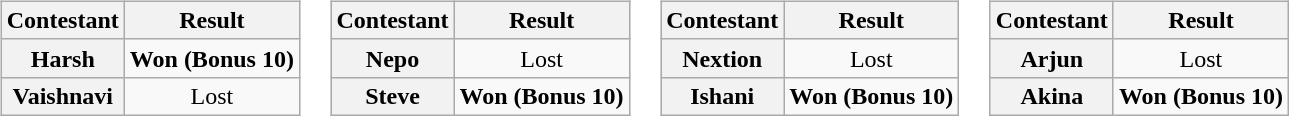<table>
<tr>
<td valign="top"><br><table class="wikitable" style="text-align:center">
<tr>
<th scope="col">Contestant</th>
<th>Result</th>
</tr>
<tr>
<th scope="row">Harsh</th>
<td><strong>Won (Bonus 10)</strong></td>
</tr>
<tr>
<th scope="row">Vaishnavi</th>
<td>Lost</td>
</tr>
</table>
</td>
<td valign="top"><br><table class="wikitable" style="text-align:center">
<tr>
<th scope="col">Contestant</th>
<th>Result</th>
</tr>
<tr>
<th scope="row">Nepo</th>
<td>Lost</td>
</tr>
<tr>
<th scope="row">Steve</th>
<td><strong>Won (Bonus 10)</strong></td>
</tr>
</table>
</td>
<td valign="top"><br><table class="wikitable" style="text-align:center">
<tr>
<th scope="col">Contestant</th>
<th>Result</th>
</tr>
<tr>
<th scope="row">Nextion</th>
<td>Lost</td>
</tr>
<tr>
<th scope="row">Ishani</th>
<td><strong>Won (Bonus 10)</strong></td>
</tr>
</table>
</td>
<td valign="top"><br><table class="wikitable" style="text-align:center">
<tr>
<th scope="col">Contestant</th>
<th>Result</th>
</tr>
<tr>
<th scope="row">Arjun</th>
<td>Lost</td>
</tr>
<tr>
<th scope="row">Akina</th>
<td><strong>Won (Bonus 10)</strong></td>
</tr>
</table>
</td>
</tr>
</table>
